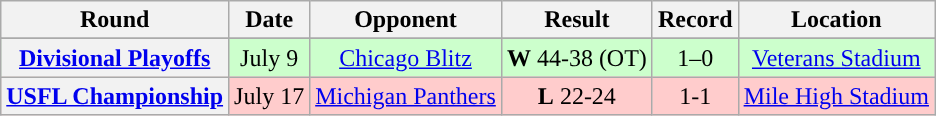<table class="wikitable" style="text-align:center">
<tr>
<th>Round</th>
<th>Date</th>
<th>Opponent</th>
<th>Result</th>
<th>Record</th>
<th>Location</th>
</tr>
<tr>
</tr>
<tr style="background:#cfc">
<th><a href='#'>Divisional Playoffs</a></th>
<td>July 9</td>
<td><a href='#'>Chicago Blitz</a></td>
<td><strong>W</strong> 44-38 (OT)</td>
<td>1–0</td>
<td><a href='#'>Veterans Stadium</a></td>
</tr>
<tr style="background:#fcc">
<th><a href='#'>USFL Championship</a></th>
<td>July 17</td>
<td><a href='#'>Michigan Panthers</a></td>
<td><strong>L</strong> 22-24</td>
<td>1-1</td>
<td><a href='#'>Mile High Stadium</a></td>
</tr>
</table>
